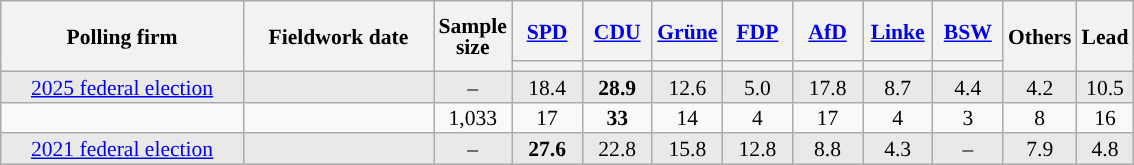<table class="wikitable sortable mw-datatable mw-collapsible" style="text-align:center;font-size:90%;line-height:14px;">
<tr style="height:40px;">
<th style="width:155px;" rowspan="2">Polling firm</th>
<th style="width:120px;" rowspan="2">Fieldwork date</th>
<th style="width: 35px;" rowspan="2">Sample<br>size</th>
<th class="unsortable" style="width:40px;"><a href='#'>SPD</a></th>
<th class="unsortable" style="width:40px;"><a href='#'>CDU</a></th>
<th class="unsortable" style="width:40px;"><a href='#'>Grüne</a></th>
<th class="unsortable" style="width:40px;"><a href='#'>FDP</a></th>
<th class="unsortable" style="width:40px;"><a href='#'>AfD</a></th>
<th class="unsortable" style="width:40px;"><a href='#'>Linke</a></th>
<th class="unsortable" style="width:40px;"><a href='#'>BSW</a></th>
<th class="unsortable" style="width:30px;" rowspan="2">Others</th>
<th style="width:30px;" rowspan="2">Lead</th>
</tr>
<tr>
<th style="background:"></th>
<th style="background:"></th>
<th style="background:"></th>
<th style="background:"></th>
<th style="background:"></th>
<th style="background:"></th>
<th style="background:"></th>
</tr>
<tr style="background:#E9E9E9;">
<td><a href='#'>2025 federal election</a></td>
<td></td>
<td>–</td>
<td>18.4</td>
<td><strong>28.9</strong></td>
<td>12.6</td>
<td>5.0</td>
<td>17.8</td>
<td>8.7</td>
<td>4.4</td>
<td>4.2</td>
<td style="background:">10.5</td>
</tr>
<tr>
<td></td>
<td></td>
<td>1,033</td>
<td>17</td>
<td><strong>33</strong></td>
<td>14</td>
<td>4</td>
<td>17</td>
<td>4</td>
<td>3</td>
<td>8</td>
<td style="background:">16</td>
</tr>
<tr style="background:#E9E9E9;">
<td><a href='#'>2021 federal election</a></td>
<td></td>
<td>–</td>
<td><strong>27.6</strong></td>
<td>22.8</td>
<td>15.8</td>
<td>12.8</td>
<td>8.8</td>
<td>4.3</td>
<td>–</td>
<td>7.9</td>
<td style="background:">4.8</td>
</tr>
</table>
